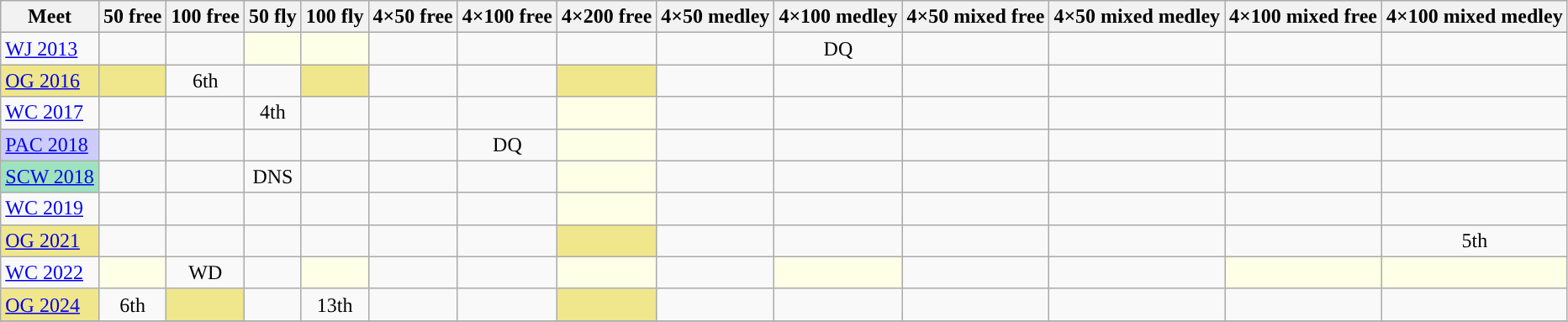<table class="sortable wikitable">
<tr>
<th>Meet</th>
<th class="unsortable">50 free</th>
<th class="unsortable">100 free</th>
<th class="unsortable">50 fly</th>
<th class="unsortable">100 fly</th>
<th class="unsortable">4×50 free</th>
<th class="unsortable">4×100 free</th>
<th class="unsortable">4×200 free</th>
<th class="unsortable">4×50 medley</th>
<th class="unsortable">4×100 medley</th>
<th class="unsortable">4×50 mixed free</th>
<th class="unsortable">4×50 mixed medley</th>
<th class="unsortable">4×100 mixed free</th>
<th class="unsortable">4×100 mixed medley</th>
</tr>
<tr>
<td><a href='#'>WJ 2013</a></td>
<td align="center"></td>
<td align="center"></td>
<td style="background:#fdffe7"></td>
<td style="background:#fdffe7"></td>
<td></td>
<td align="center"></td>
<td align="center"></td>
<td></td>
<td align="center">DQ</td>
<td></td>
<td></td>
<td align="center"></td>
<td align="center"></td>
</tr>
<tr>
<td style="background:#f0e68c"><a href='#'>OG 2016</a></td>
<td style="background:#f0e68c"></td>
<td align="center">6th</td>
<td></td>
<td style="background:#f0e68c"></td>
<td></td>
<td align="center"></td>
<td style="background:#f0e68c"></td>
<td></td>
<td align="center"></td>
<td></td>
<td></td>
<td></td>
<td></td>
</tr>
<tr>
<td><a href='#'>WC 2017</a></td>
<td align="center"></td>
<td align="center"></td>
<td align="center">4th</td>
<td align="center"></td>
<td></td>
<td align="center"></td>
<td style="background:#fdffe7"></td>
<td></td>
<td align="center"></td>
<td></td>
<td></td>
<td align="center"></td>
<td align="center"></td>
</tr>
<tr>
<td style="background:#ccccff"><a href='#'>PAC 2018</a></td>
<td align="center"></td>
<td align="center"></td>
<td></td>
<td align="center"></td>
<td></td>
<td align="center">DQ</td>
<td style="background:#fdffe7"></td>
<td></td>
<td align="center"></td>
<td></td>
<td></td>
<td></td>
<td align="center"></td>
</tr>
<tr>
<td style="background:#9fe2bf"><a href='#'>SCW 2018</a></td>
<td align="center"></td>
<td align="center"></td>
<td align="center">DNS</td>
<td align="center"></td>
<td align="center"></td>
<td align="center"></td>
<td style="background:#fdffe7"></td>
<td align="center"></td>
<td align="center"></td>
<td align="center"></td>
<td align="center"></td>
<td></td>
<td></td>
</tr>
<tr>
<td><a href='#'>WC 2019</a></td>
<td align="center"></td>
<td align="center"></td>
<td align="center"></td>
<td align="center"></td>
<td></td>
<td align="center"></td>
<td style="background:#fdffe7"></td>
<td></td>
<td align="center"></td>
<td></td>
<td></td>
<td align="center"></td>
<td align="center"></td>
</tr>
<tr>
<td style="background:#f0e68c"><a href='#'>OG 2021</a></td>
<td align="center"></td>
<td align="center"></td>
<td></td>
<td align="center"></td>
<td></td>
<td align="center"></td>
<td style="background:#f0e68c"></td>
<td></td>
<td align="center"></td>
<td></td>
<td></td>
<td></td>
<td align="center">5th</td>
</tr>
<tr>
<td><a href='#'>WC 2022</a></td>
<td style="background:#fdffe7"></td>
<td align="center">WD</td>
<td align="center"></td>
<td style="background:#fdffe7"></td>
<td></td>
<td align="center"></td>
<td style="background:#fdffe7"></td>
<td></td>
<td style="background:#fdffe7"></td>
<td></td>
<td></td>
<td style="background:#fdffe7"></td>
<td style="background:#fdffe7"></td>
</tr>
<tr>
<td style="background:#f0e68c"><a href='#'>OG 2024</a></td>
<td align="center">6th</td>
<td style="background:#f0e68c"></td>
<td></td>
<td align="center">13th</td>
<td></td>
<td align="center"></td>
<td style="background:#f0e68c"></td>
<td></td>
<td align="center"></td>
<td></td>
<td></td>
<td></td>
<td align="center"></td>
</tr>
<tr>
</tr>
</table>
